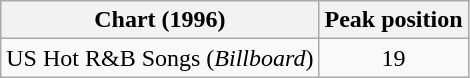<table class="wikitable">
<tr>
<th>Chart (1996)</th>
<th>Peak position</th>
</tr>
<tr>
<td>US Hot R&B Songs (<em>Billboard</em>)</td>
<td align="center">19</td>
</tr>
</table>
